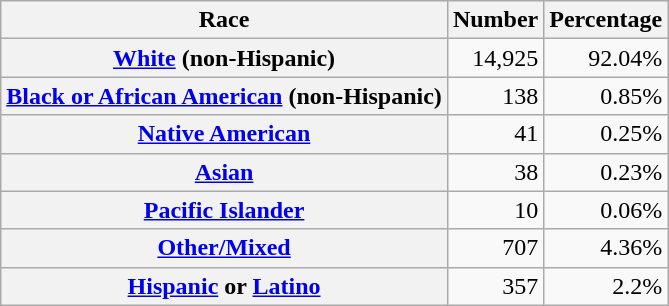<table class="wikitable" style="text-align:right">
<tr>
<th scope="col">Race</th>
<th scope="col">Number</th>
<th scope="col">Percentage</th>
</tr>
<tr>
<th scope="row"><a href='#'>White</a> (non-Hispanic)</th>
<td>14,925</td>
<td>92.04%</td>
</tr>
<tr>
<th scope="row"><a href='#'>Black or African American</a> (non-Hispanic)</th>
<td>138</td>
<td>0.85%</td>
</tr>
<tr>
<th scope="row"><a href='#'>Native American</a></th>
<td>41</td>
<td>0.25%</td>
</tr>
<tr>
<th scope="row"><a href='#'>Asian</a></th>
<td>38</td>
<td>0.23%</td>
</tr>
<tr>
<th scope="row"><a href='#'>Pacific Islander</a></th>
<td>10</td>
<td>0.06%</td>
</tr>
<tr>
<th scope="row"><a href='#'>Other/Mixed</a></th>
<td>707</td>
<td>4.36%</td>
</tr>
<tr>
<th scope="row"><a href='#'>Hispanic</a> or <a href='#'>Latino</a></th>
<td>357</td>
<td>2.2%</td>
</tr>
</table>
